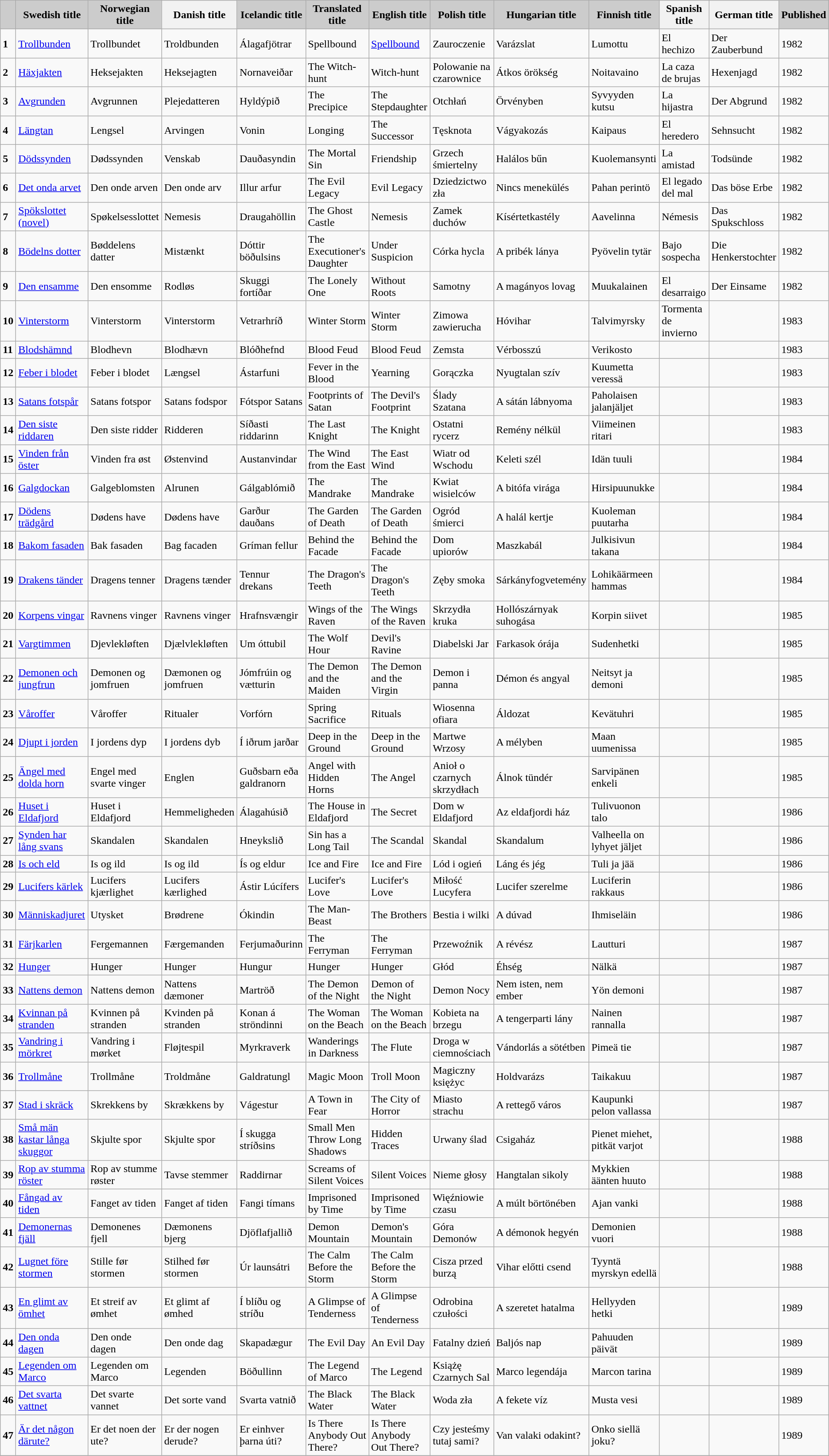<table class="wikitable">
<tr>
<th style="background-color: #CCCCCC"></th>
<th style="background-color: #CCCCCC"><strong>Swedish title</strong></th>
<th style="background-color: #CCCCCC"><strong>Norwegian title</strong></th>
<th>Danish title</th>
<th style="background-color: #CCCCCC"><strong>Icelandic title</strong></th>
<th style="background-color: #CCCCCC"><strong>Translated title</strong></th>
<th style="background-color: #CCCCCC"><strong>English title</strong></th>
<th style="background-color: #CCCCCC"><strong>Polish title</strong></th>
<th style="background-color: #CCCCCC"><strong>Hungarian title</strong></th>
<th style="background-color: #CCCCCC"><strong>Finnish title</strong></th>
<th>Spanish title</th>
<th>German title</th>
<th style="background-color: #CCCCCC"><strong>Published</strong></th>
</tr>
<tr>
<td><strong>1</strong></td>
<td><a href='#'>Trollbunden</a></td>
<td>Trollbundet</td>
<td>Troldbunden</td>
<td>Álagafjötrar</td>
<td>Spellbound</td>
<td><a href='#'>Spellbound</a></td>
<td>Zauroczenie</td>
<td>Varázslat</td>
<td>Lumottu</td>
<td>El hechizo</td>
<td>Der Zauberbund</td>
<td>1982</td>
</tr>
<tr>
<td><strong>2</strong></td>
<td><a href='#'>Häxjakten</a></td>
<td>Heksejakten</td>
<td>Heksejagten</td>
<td>Nornaveiðar</td>
<td>The Witch-hunt</td>
<td>Witch-hunt</td>
<td>Polowanie na czarownice</td>
<td>Átkos örökség</td>
<td>Noitavaino</td>
<td>La caza de brujas</td>
<td>Hexenjagd</td>
<td>1982</td>
</tr>
<tr>
<td><strong>3</strong></td>
<td><a href='#'>Avgrunden</a></td>
<td>Avgrunnen</td>
<td>Plejedatteren</td>
<td>Hyldýpið</td>
<td>The Precipice</td>
<td>The Stepdaughter</td>
<td>Otchłań</td>
<td>Örvényben</td>
<td>Syvyyden kutsu</td>
<td>La hijastra</td>
<td>Der Abgrund</td>
<td>1982</td>
</tr>
<tr>
<td><strong>4</strong></td>
<td><a href='#'>Längtan</a></td>
<td>Lengsel</td>
<td>Arvingen</td>
<td>Vonin</td>
<td>Longing</td>
<td>The Successor</td>
<td>Tęsknota</td>
<td>Vágyakozás</td>
<td>Kaipaus</td>
<td>El heredero</td>
<td>Sehnsucht</td>
<td>1982</td>
</tr>
<tr>
<td><strong>5</strong></td>
<td><a href='#'>Dödssynden</a></td>
<td>Dødssynden</td>
<td>Venskab</td>
<td>Dauðasyndin</td>
<td>The Mortal Sin</td>
<td>Friendship</td>
<td>Grzech śmiertelny</td>
<td>Halálos bűn</td>
<td>Kuolemansynti</td>
<td>La amistad</td>
<td>Todsünde</td>
<td>1982</td>
</tr>
<tr>
<td><strong>6</strong></td>
<td><a href='#'>Det onda arvet</a></td>
<td>Den onde arven</td>
<td>Den onde arv</td>
<td>Illur arfur</td>
<td>The Evil Legacy</td>
<td>Evil Legacy</td>
<td>Dziedzictwo zła</td>
<td>Nincs menekülés</td>
<td>Pahan perintö</td>
<td>El legado del mal</td>
<td>Das böse Erbe</td>
<td>1982</td>
</tr>
<tr>
<td><strong>7</strong></td>
<td><a href='#'>Spökslottet (novel)</a></td>
<td>Spøkelsesslottet</td>
<td>Nemesis</td>
<td>Draugahöllin</td>
<td>The Ghost Castle</td>
<td>Nemesis</td>
<td>Zamek duchów</td>
<td>Kísértetkastély</td>
<td>Aavelinna</td>
<td>Némesis</td>
<td>Das Spukschloss</td>
<td>1982</td>
</tr>
<tr>
<td><strong>8</strong></td>
<td><a href='#'>Bödelns dotter</a></td>
<td>Bøddelens datter</td>
<td>Mistænkt</td>
<td>Dóttir böðulsins</td>
<td>The Executioner's Daughter</td>
<td>Under Suspicion</td>
<td>Córka hycla</td>
<td>A pribék lánya</td>
<td>Pyövelin tytär</td>
<td>Bajo sospecha</td>
<td>Die Henkerstochter</td>
<td>1982</td>
</tr>
<tr>
<td><strong>9</strong></td>
<td><a href='#'>Den ensamme</a></td>
<td>Den ensomme</td>
<td>Rodløs</td>
<td>Skuggi fortíðar</td>
<td>The Lonely One</td>
<td>Without Roots</td>
<td>Samotny</td>
<td>A magányos lovag</td>
<td>Muukalainen</td>
<td>El desarraigo</td>
<td>Der Einsame</td>
<td>1982</td>
</tr>
<tr>
<td><strong>10</strong></td>
<td><a href='#'>Vinterstorm</a></td>
<td>Vinterstorm</td>
<td>Vinterstorm</td>
<td>Vetrarhríð</td>
<td>Winter Storm</td>
<td>Winter Storm</td>
<td>Zimowa zawierucha</td>
<td>Hóvihar</td>
<td>Talvimyrsky</td>
<td>Tormenta de invierno</td>
<td></td>
<td>1983</td>
</tr>
<tr>
<td><strong>11</strong></td>
<td><a href='#'>Blodshämnd</a></td>
<td>Blodhevn</td>
<td>Blodhævn</td>
<td>Blóðhefnd</td>
<td>Blood Feud</td>
<td>Blood Feud</td>
<td>Zemsta</td>
<td>Vérbosszú</td>
<td>Verikosto</td>
<td></td>
<td></td>
<td>1983</td>
</tr>
<tr>
<td><strong>12</strong></td>
<td><a href='#'>Feber i blodet</a></td>
<td>Feber i blodet</td>
<td>Længsel</td>
<td>Ástarfuni</td>
<td>Fever in the Blood</td>
<td>Yearning</td>
<td>Gorączka</td>
<td>Nyugtalan szív</td>
<td>Kuumetta veressä</td>
<td></td>
<td></td>
<td>1983</td>
</tr>
<tr>
<td><strong>13</strong></td>
<td><a href='#'>Satans fotspår</a></td>
<td>Satans fotspor</td>
<td>Satans fodspor</td>
<td>Fótspor Satans</td>
<td>Footprints of Satan</td>
<td>The Devil's Footprint</td>
<td>Ślady Szatana</td>
<td>A sátán lábnyoma</td>
<td>Paholaisen jalanjäljet</td>
<td></td>
<td></td>
<td>1983</td>
</tr>
<tr>
<td><strong>14</strong></td>
<td><a href='#'>Den siste riddaren</a></td>
<td>Den siste ridder</td>
<td>Ridderen</td>
<td>Síðasti riddarinn</td>
<td>The Last Knight</td>
<td>The Knight</td>
<td>Ostatni rycerz</td>
<td>Remény nélkül</td>
<td>Viimeinen ritari</td>
<td></td>
<td></td>
<td>1983</td>
</tr>
<tr>
<td><strong>15</strong></td>
<td><a href='#'>Vinden från öster</a></td>
<td>Vinden fra øst</td>
<td>Østenvind</td>
<td>Austanvindar</td>
<td>The Wind from the East</td>
<td>The East Wind</td>
<td>Wiatr od Wschodu</td>
<td>Keleti szél</td>
<td>Idän tuuli</td>
<td></td>
<td></td>
<td>1984</td>
</tr>
<tr>
<td><strong>16</strong></td>
<td><a href='#'>Galgdockan</a></td>
<td>Galgeblomsten</td>
<td>Alrunen</td>
<td>Gálgablómið</td>
<td>The Mandrake</td>
<td>The Mandrake</td>
<td>Kwiat wisielców</td>
<td>A bitófa virága</td>
<td>Hirsipuunukke</td>
<td></td>
<td></td>
<td>1984</td>
</tr>
<tr>
<td><strong>17</strong></td>
<td><a href='#'>Dödens trädgård</a></td>
<td>Dødens have</td>
<td>Dødens have</td>
<td>Garður dauðans</td>
<td>The Garden of Death</td>
<td>The Garden of Death</td>
<td>Ogród śmierci</td>
<td>A halál kertje</td>
<td>Kuoleman puutarha</td>
<td></td>
<td></td>
<td>1984</td>
</tr>
<tr>
<td><strong>18</strong></td>
<td><a href='#'>Bakom fasaden</a></td>
<td>Bak fasaden</td>
<td>Bag facaden</td>
<td>Gríman fellur</td>
<td>Behind the Facade</td>
<td>Behind the Facade</td>
<td>Dom upiorów</td>
<td>Maszkabál</td>
<td>Julkisivun takana</td>
<td></td>
<td></td>
<td>1984</td>
</tr>
<tr>
<td><strong>19</strong></td>
<td><a href='#'>Drakens tänder</a></td>
<td>Dragens tenner</td>
<td>Dragens tænder</td>
<td>Tennur drekans</td>
<td>The Dragon's Teeth</td>
<td>The Dragon's Teeth</td>
<td>Zęby smoka</td>
<td>Sárkányfogvetemény</td>
<td>Lohikäärmeen hammas</td>
<td></td>
<td></td>
<td>1984</td>
</tr>
<tr>
<td><strong>20</strong></td>
<td><a href='#'>Korpens vingar</a></td>
<td>Ravnens vinger</td>
<td>Ravnens vinger</td>
<td>Hrafnsvængir</td>
<td>Wings of the Raven</td>
<td>The Wings of the Raven</td>
<td>Skrzydła kruka</td>
<td>Hollószárnyak suhogása</td>
<td>Korpin siivet</td>
<td></td>
<td></td>
<td>1985</td>
</tr>
<tr>
<td><strong>21</strong></td>
<td><a href='#'>Vargtimmen</a></td>
<td>Djevlekløften</td>
<td>Djælvlekløften</td>
<td>Um óttubil</td>
<td>The Wolf Hour</td>
<td>Devil's Ravine</td>
<td>Diabelski Jar</td>
<td>Farkasok órája</td>
<td>Sudenhetki</td>
<td></td>
<td></td>
<td>1985</td>
</tr>
<tr>
<td><strong>22</strong></td>
<td><a href='#'>Demonen och jungfrun</a></td>
<td>Demonen og jomfruen</td>
<td>Dæmonen og jomfruen</td>
<td>Jómfrúin og vætturin</td>
<td>The Demon and the Maiden</td>
<td>The Demon and the Virgin</td>
<td>Demon i panna</td>
<td>Démon és angyal</td>
<td>Neitsyt ja demoni</td>
<td></td>
<td></td>
<td>1985</td>
</tr>
<tr>
<td><strong>23</strong></td>
<td><a href='#'>Våroffer</a></td>
<td>Våroffer</td>
<td>Ritualer</td>
<td>Vorfórn</td>
<td>Spring Sacrifice</td>
<td>Rituals</td>
<td>Wiosenna ofiara</td>
<td>Áldozat</td>
<td>Kevätuhri</td>
<td></td>
<td></td>
<td>1985</td>
</tr>
<tr>
<td><strong>24</strong></td>
<td><a href='#'>Djupt i jorden</a></td>
<td>I jordens dyp</td>
<td>I jordens dyb</td>
<td>Í iðrum jarðar</td>
<td>Deep in the Ground</td>
<td>Deep in the Ground</td>
<td>Martwe Wrzosy</td>
<td>A mélyben</td>
<td>Maan uumenissa</td>
<td></td>
<td></td>
<td>1985</td>
</tr>
<tr>
<td><strong>25</strong></td>
<td><a href='#'>Ängel med dolda horn</a></td>
<td>Engel med svarte vinger</td>
<td>Englen</td>
<td>Guðsbarn eða galdranorn</td>
<td>Angel with Hidden Horns</td>
<td>The Angel</td>
<td>Anioł o czarnych skrzydłach</td>
<td>Álnok tündér</td>
<td>Sarvipänen enkeli</td>
<td></td>
<td></td>
<td>1985</td>
</tr>
<tr>
<td><strong>26</strong></td>
<td><a href='#'>Huset i Eldafjord</a></td>
<td>Huset i Eldafjord</td>
<td>Hemmeligheden</td>
<td>Álagahúsið</td>
<td>The House in Eldafjord</td>
<td>The Secret</td>
<td>Dom w Eldafjord</td>
<td>Az eldafjordi ház</td>
<td>Tulivuonon talo</td>
<td></td>
<td></td>
<td>1986</td>
</tr>
<tr>
<td><strong>27</strong></td>
<td><a href='#'>Synden har lång svans</a></td>
<td>Skandalen</td>
<td>Skandalen</td>
<td>Hneykslið</td>
<td>Sin has a Long Tail</td>
<td>The Scandal</td>
<td>Skandal</td>
<td>Skandalum</td>
<td>Valheella on lyhyet jäljet</td>
<td></td>
<td></td>
<td>1986</td>
</tr>
<tr>
<td><strong>28</strong></td>
<td><a href='#'>Is och eld</a></td>
<td>Is og ild</td>
<td>Is og ild</td>
<td>Ís og eldur</td>
<td>Ice and Fire</td>
<td>Ice and Fire</td>
<td>Lód i ogień</td>
<td>Láng és jég</td>
<td>Tuli ja jää</td>
<td></td>
<td></td>
<td>1986</td>
</tr>
<tr>
<td><strong>29</strong></td>
<td><a href='#'>Lucifers kärlek</a></td>
<td>Lucifers kjærlighet</td>
<td>Lucifers kærlighed</td>
<td>Ástir Lúcífers</td>
<td>Lucifer's Love</td>
<td>Lucifer's Love</td>
<td>Miłość Lucyfera</td>
<td>Lucifer szerelme</td>
<td>Luciferin rakkaus</td>
<td></td>
<td></td>
<td>1986</td>
</tr>
<tr>
<td><strong>30</strong></td>
<td><a href='#'>Människadjuret</a></td>
<td>Utysket</td>
<td>Brødrene</td>
<td>Ókindin</td>
<td>The Man-Beast</td>
<td>The Brothers</td>
<td>Bestia i wilki</td>
<td>A dúvad</td>
<td>Ihmiseläin</td>
<td></td>
<td></td>
<td>1986</td>
</tr>
<tr>
<td><strong>31</strong></td>
<td><a href='#'>Färjkarlen</a></td>
<td>Fergemannen</td>
<td>Færgemanden</td>
<td>Ferjumaðurinn</td>
<td>The Ferryman</td>
<td>The Ferryman</td>
<td>Przewoźnik</td>
<td>A révész</td>
<td>Lautturi</td>
<td></td>
<td></td>
<td>1987</td>
</tr>
<tr>
<td><strong>32</strong></td>
<td><a href='#'>Hunger</a></td>
<td>Hunger</td>
<td>Hunger</td>
<td>Hungur</td>
<td>Hunger</td>
<td>Hunger</td>
<td>Głód</td>
<td>Éhség</td>
<td>Nälkä</td>
<td></td>
<td></td>
<td>1987</td>
</tr>
<tr>
<td><strong>33</strong></td>
<td><a href='#'>Nattens demon</a></td>
<td>Nattens demon</td>
<td>Nattens dæmoner</td>
<td>Martröð</td>
<td>The Demon of the Night</td>
<td>Demon of the Night</td>
<td>Demon Nocy</td>
<td>Nem isten, nem ember</td>
<td>Yön demoni</td>
<td></td>
<td></td>
<td>1987</td>
</tr>
<tr>
<td><strong>34</strong></td>
<td><a href='#'>Kvinnan på stranden</a></td>
<td>Kvinnen på stranden</td>
<td>Kvinden på stranden</td>
<td>Konan á ströndinni</td>
<td>The Woman on the Beach</td>
<td>The Woman on the Beach</td>
<td>Kobieta na brzegu</td>
<td>A tengerparti lány</td>
<td>Nainen rannalla</td>
<td></td>
<td></td>
<td>1987</td>
</tr>
<tr>
<td><strong>35</strong></td>
<td><a href='#'>Vandring i mörkret</a></td>
<td>Vandring i mørket</td>
<td>Fløjtespil</td>
<td>Myrkraverk</td>
<td>Wanderings in Darkness</td>
<td>The Flute</td>
<td>Droga w ciemnościach</td>
<td>Vándorlás a sötétben</td>
<td>Pimeä tie</td>
<td></td>
<td></td>
<td>1987</td>
</tr>
<tr>
<td><strong>36</strong></td>
<td><a href='#'>Trollmåne</a></td>
<td>Trollmåne</td>
<td>Troldmåne</td>
<td>Galdratungl</td>
<td>Magic Moon</td>
<td>Troll Moon</td>
<td>Magiczny księżyc</td>
<td>Holdvarázs</td>
<td>Taikakuu</td>
<td></td>
<td></td>
<td>1987</td>
</tr>
<tr>
<td><strong>37</strong></td>
<td><a href='#'>Stad i skräck</a></td>
<td>Skrekkens by</td>
<td>Skrækkens by</td>
<td>Vágestur</td>
<td>A Town in Fear</td>
<td>The City of Horror</td>
<td>Miasto strachu</td>
<td>A rettegő város</td>
<td>Kaupunki pelon vallassa</td>
<td></td>
<td></td>
<td>1987</td>
</tr>
<tr>
<td><strong>38</strong></td>
<td><a href='#'>Små män kastar långa skuggor</a></td>
<td>Skjulte spor</td>
<td>Skjulte spor</td>
<td>Í skugga stríðsins</td>
<td>Small Men Throw Long Shadows</td>
<td>Hidden Traces</td>
<td>Urwany ślad</td>
<td>Csigaház</td>
<td>Pienet miehet, pitkät varjot</td>
<td></td>
<td></td>
<td>1988</td>
</tr>
<tr>
<td><strong>39</strong></td>
<td><a href='#'>Rop av stumma röster</a></td>
<td>Rop av stumme røster</td>
<td>Tavse stemmer</td>
<td>Raddirnar</td>
<td>Screams of Silent Voices</td>
<td>Silent Voices</td>
<td>Nieme głosy</td>
<td>Hangtalan sikoly</td>
<td>Mykkien äänten huuto</td>
<td></td>
<td></td>
<td>1988</td>
</tr>
<tr>
<td><strong>40</strong></td>
<td><a href='#'>Fångad av tiden</a></td>
<td>Fanget av tiden</td>
<td>Fanget af tiden</td>
<td>Fangi tímans</td>
<td>Imprisoned by Time</td>
<td>Imprisoned by Time</td>
<td>Więźniowie czasu</td>
<td>A múlt börtönében</td>
<td>Ajan vanki</td>
<td></td>
<td></td>
<td>1988</td>
</tr>
<tr>
<td><strong>41</strong></td>
<td><a href='#'>Demonernas fjäll</a></td>
<td>Demonenes fjell</td>
<td>Dæmonens bjerg</td>
<td>Djöflafjallið</td>
<td>Demon Mountain</td>
<td>Demon's Mountain</td>
<td>Góra Demonów</td>
<td>A démonok hegyén</td>
<td>Demonien vuori</td>
<td></td>
<td></td>
<td>1988</td>
</tr>
<tr>
<td><strong>42</strong></td>
<td><a href='#'>Lugnet före stormen</a></td>
<td>Stille før stormen</td>
<td>Stilhed før stormen</td>
<td>Úr launsátri</td>
<td>The Calm Before the Storm</td>
<td>The Calm Before the Storm</td>
<td>Cisza przed burzą</td>
<td>Vihar előtti csend</td>
<td>Tyyntä myrskyn edellä</td>
<td></td>
<td></td>
<td>1988</td>
</tr>
<tr>
<td><strong>43</strong></td>
<td><a href='#'>En glimt av ömhet</a></td>
<td>Et streif av ømhet</td>
<td>Et glimt af ømhed</td>
<td>Í blíðu og stríðu</td>
<td>A Glimpse of Tenderness</td>
<td>A Glimpse of Tenderness</td>
<td>Odrobina czułości</td>
<td>A szeretet hatalma</td>
<td>Hellyyden hetki</td>
<td></td>
<td></td>
<td>1989</td>
</tr>
<tr>
<td><strong>44</strong></td>
<td><a href='#'>Den onda dagen</a></td>
<td>Den onde dagen</td>
<td>Den onde dag</td>
<td>Skapadægur</td>
<td>The Evil Day</td>
<td>An Evil Day</td>
<td>Fatalny dzień</td>
<td>Baljós nap</td>
<td>Pahuuden päivät</td>
<td></td>
<td></td>
<td>1989</td>
</tr>
<tr>
<td><strong>45</strong></td>
<td><a href='#'>Legenden om Marco</a></td>
<td>Legenden om Marco</td>
<td>Legenden</td>
<td>Böðullinn</td>
<td>The Legend of Marco</td>
<td>The Legend</td>
<td>Książę Czarnych Sal</td>
<td>Marco legendája</td>
<td>Marcon tarina</td>
<td></td>
<td></td>
<td>1989</td>
</tr>
<tr>
<td><strong>46</strong></td>
<td><a href='#'>Det svarta vattnet</a></td>
<td>Det svarte vannet</td>
<td>Det sorte vand</td>
<td>Svarta vatnið</td>
<td>The Black Water</td>
<td>The Black Water</td>
<td>Woda zła</td>
<td>A fekete víz</td>
<td>Musta vesi</td>
<td></td>
<td></td>
<td>1989</td>
</tr>
<tr>
<td><strong>47</strong></td>
<td><a href='#'>Är det någon därute?</a></td>
<td>Er det noen der ute?</td>
<td>Er der nogen derude?</td>
<td>Er einhver þarna úti?</td>
<td>Is There Anybody Out There?</td>
<td>Is There Anybody Out There?</td>
<td>Czy jesteśmy tutaj sami?</td>
<td>Van valaki odakint?</td>
<td>Onko siellä joku?</td>
<td></td>
<td></td>
<td>1989</td>
</tr>
<tr>
</tr>
</table>
